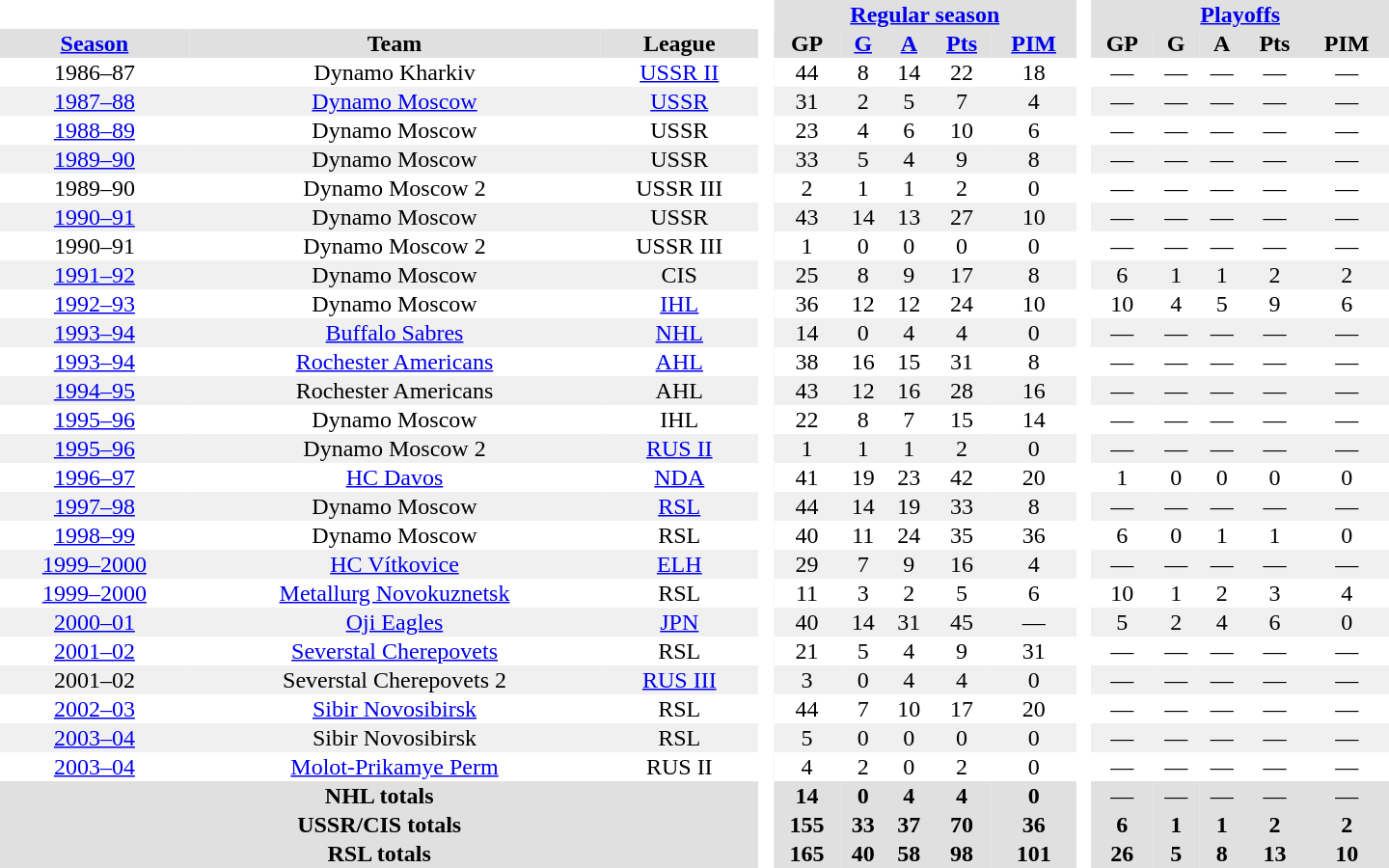<table border="0" cellpadding="1" cellspacing="0" style="text-align:center; width:60em">
<tr bgcolor="#e0e0e0">
<th colspan="3" bgcolor="#ffffff"> </th>
<th rowspan="100" bgcolor="#ffffff"> </th>
<th colspan="5"><a href='#'>Regular season</a></th>
<th rowspan="100" bgcolor="#ffffff"> </th>
<th colspan="5"><a href='#'>Playoffs</a></th>
</tr>
<tr bgcolor="#e0e0e0">
<th><a href='#'>Season</a></th>
<th>Team</th>
<th>League</th>
<th>GP</th>
<th><a href='#'>G</a></th>
<th><a href='#'>A</a></th>
<th><a href='#'>Pts</a></th>
<th><a href='#'>PIM</a></th>
<th>GP</th>
<th>G</th>
<th>A</th>
<th>Pts</th>
<th>PIM</th>
</tr>
<tr>
<td>1986–87</td>
<td>Dynamo Kharkiv</td>
<td><a href='#'>USSR II</a></td>
<td>44</td>
<td>8</td>
<td>14</td>
<td>22</td>
<td>18</td>
<td>—</td>
<td>—</td>
<td>—</td>
<td>—</td>
<td>—</td>
</tr>
<tr bgcolor="#f0f0f0">
<td><a href='#'>1987–88</a></td>
<td><a href='#'>Dynamo Moscow</a></td>
<td><a href='#'>USSR</a></td>
<td>31</td>
<td>2</td>
<td>5</td>
<td>7</td>
<td>4</td>
<td>—</td>
<td>—</td>
<td>—</td>
<td>—</td>
<td>—</td>
</tr>
<tr>
<td><a href='#'>1988–89</a></td>
<td>Dynamo Moscow</td>
<td>USSR</td>
<td>23</td>
<td>4</td>
<td>6</td>
<td>10</td>
<td>6</td>
<td>—</td>
<td>—</td>
<td>—</td>
<td>—</td>
<td>—</td>
</tr>
<tr bgcolor="#f0f0f0">
<td><a href='#'>1989–90</a></td>
<td>Dynamo Moscow</td>
<td>USSR</td>
<td>33</td>
<td>5</td>
<td>4</td>
<td>9</td>
<td>8</td>
<td>—</td>
<td>—</td>
<td>—</td>
<td>—</td>
<td>—</td>
</tr>
<tr>
<td>1989–90</td>
<td>Dynamo Moscow 2</td>
<td>USSR III</td>
<td>2</td>
<td>1</td>
<td>1</td>
<td>2</td>
<td>0</td>
<td>—</td>
<td>—</td>
<td>—</td>
<td>—</td>
<td>—</td>
</tr>
<tr bgcolor="#f0f0f0">
<td><a href='#'>1990–91</a></td>
<td>Dynamo Moscow</td>
<td>USSR</td>
<td>43</td>
<td>14</td>
<td>13</td>
<td>27</td>
<td>10</td>
<td>—</td>
<td>—</td>
<td>—</td>
<td>—</td>
<td>—</td>
</tr>
<tr>
<td>1990–91</td>
<td>Dynamo Moscow 2</td>
<td>USSR III</td>
<td>1</td>
<td>0</td>
<td>0</td>
<td>0</td>
<td>0</td>
<td>—</td>
<td>—</td>
<td>—</td>
<td>—</td>
<td>—</td>
</tr>
<tr bgcolor="#f0f0f0">
<td><a href='#'>1991–92</a></td>
<td>Dynamo Moscow</td>
<td>CIS</td>
<td>25</td>
<td>8</td>
<td>9</td>
<td>17</td>
<td>8</td>
<td>6</td>
<td>1</td>
<td>1</td>
<td>2</td>
<td>2</td>
</tr>
<tr>
<td><a href='#'>1992–93</a></td>
<td>Dynamo Moscow</td>
<td><a href='#'>IHL</a></td>
<td>36</td>
<td>12</td>
<td>12</td>
<td>24</td>
<td>10</td>
<td>10</td>
<td>4</td>
<td>5</td>
<td>9</td>
<td>6</td>
</tr>
<tr bgcolor="#f0f0f0">
<td><a href='#'>1993–94</a></td>
<td><a href='#'>Buffalo Sabres</a></td>
<td><a href='#'>NHL</a></td>
<td>14</td>
<td>0</td>
<td>4</td>
<td>4</td>
<td>0</td>
<td>—</td>
<td>—</td>
<td>—</td>
<td>—</td>
<td>—</td>
</tr>
<tr>
<td><a href='#'>1993–94</a></td>
<td><a href='#'>Rochester Americans</a></td>
<td><a href='#'>AHL</a></td>
<td>38</td>
<td>16</td>
<td>15</td>
<td>31</td>
<td>8</td>
<td>—</td>
<td>—</td>
<td>—</td>
<td>—</td>
<td>—</td>
</tr>
<tr bgcolor="#f0f0f0">
<td><a href='#'>1994–95</a></td>
<td>Rochester Americans</td>
<td>AHL</td>
<td>43</td>
<td>12</td>
<td>16</td>
<td>28</td>
<td>16</td>
<td>—</td>
<td>—</td>
<td>—</td>
<td>—</td>
<td>—</td>
</tr>
<tr>
<td><a href='#'>1995–96</a></td>
<td>Dynamo Moscow</td>
<td>IHL</td>
<td>22</td>
<td>8</td>
<td>7</td>
<td>15</td>
<td>14</td>
<td>—</td>
<td>—</td>
<td>—</td>
<td>—</td>
<td>—</td>
</tr>
<tr bgcolor="#f0f0f0">
<td><a href='#'>1995–96</a></td>
<td>Dynamo Moscow 2</td>
<td><a href='#'>RUS II</a></td>
<td>1</td>
<td>1</td>
<td>1</td>
<td>2</td>
<td>0</td>
<td>—</td>
<td>—</td>
<td>—</td>
<td>—</td>
<td>—</td>
</tr>
<tr>
<td><a href='#'>1996–97</a></td>
<td><a href='#'>HC Davos</a></td>
<td><a href='#'>NDA</a></td>
<td>41</td>
<td>19</td>
<td>23</td>
<td>42</td>
<td>20</td>
<td>1</td>
<td>0</td>
<td>0</td>
<td>0</td>
<td>0</td>
</tr>
<tr bgcolor="#f0f0f0">
<td><a href='#'>1997–98</a></td>
<td>Dynamo Moscow</td>
<td><a href='#'>RSL</a></td>
<td>44</td>
<td>14</td>
<td>19</td>
<td>33</td>
<td>8</td>
<td>—</td>
<td>—</td>
<td>—</td>
<td>—</td>
<td>—</td>
</tr>
<tr>
<td><a href='#'>1998–99</a></td>
<td>Dynamo Moscow</td>
<td>RSL</td>
<td>40</td>
<td>11</td>
<td>24</td>
<td>35</td>
<td>36</td>
<td>6</td>
<td>0</td>
<td>1</td>
<td>1</td>
<td>0</td>
</tr>
<tr bgcolor="#f0f0f0">
<td><a href='#'>1999–2000</a></td>
<td><a href='#'>HC Vítkovice</a></td>
<td><a href='#'>ELH</a></td>
<td>29</td>
<td>7</td>
<td>9</td>
<td>16</td>
<td>4</td>
<td>—</td>
<td>—</td>
<td>—</td>
<td>—</td>
<td>—</td>
</tr>
<tr>
<td><a href='#'>1999–2000</a></td>
<td><a href='#'>Metallurg Novokuznetsk</a></td>
<td>RSL</td>
<td>11</td>
<td>3</td>
<td>2</td>
<td>5</td>
<td>6</td>
<td>10</td>
<td>1</td>
<td>2</td>
<td>3</td>
<td>4</td>
</tr>
<tr bgcolor="#f0f0f0">
<td><a href='#'>2000–01</a></td>
<td><a href='#'>Oji Eagles</a></td>
<td><a href='#'>JPN</a></td>
<td>40</td>
<td>14</td>
<td>31</td>
<td>45</td>
<td>—</td>
<td>5</td>
<td>2</td>
<td>4</td>
<td>6</td>
<td>0</td>
</tr>
<tr>
<td><a href='#'>2001–02</a></td>
<td><a href='#'>Severstal Cherepovets</a></td>
<td>RSL</td>
<td>21</td>
<td>5</td>
<td>4</td>
<td>9</td>
<td>31</td>
<td>—</td>
<td>—</td>
<td>—</td>
<td>—</td>
<td>—</td>
</tr>
<tr bgcolor="#f0f0f0">
<td>2001–02</td>
<td>Severstal Cherepovets 2</td>
<td><a href='#'>RUS III</a></td>
<td>3</td>
<td>0</td>
<td>4</td>
<td>4</td>
<td>0</td>
<td>—</td>
<td>—</td>
<td>—</td>
<td>—</td>
<td>—</td>
</tr>
<tr>
<td><a href='#'>2002–03</a></td>
<td><a href='#'>Sibir Novosibirsk</a></td>
<td>RSL</td>
<td>44</td>
<td>7</td>
<td>10</td>
<td>17</td>
<td>20</td>
<td>—</td>
<td>—</td>
<td>—</td>
<td>—</td>
<td>—</td>
</tr>
<tr bgcolor="#f0f0f0">
<td><a href='#'>2003–04</a></td>
<td>Sibir Novosibirsk</td>
<td>RSL</td>
<td>5</td>
<td>0</td>
<td>0</td>
<td>0</td>
<td>0</td>
<td>—</td>
<td>—</td>
<td>—</td>
<td>—</td>
<td>—</td>
</tr>
<tr>
<td><a href='#'>2003–04</a></td>
<td><a href='#'>Molot-Prikamye Perm</a></td>
<td>RUS II</td>
<td>4</td>
<td>2</td>
<td>0</td>
<td>2</td>
<td>0</td>
<td>—</td>
<td>—</td>
<td>—</td>
<td>—</td>
<td>—</td>
</tr>
<tr bgcolor="#e0e0e0">
<th colspan="3">NHL totals</th>
<th>14</th>
<th>0</th>
<th>4</th>
<th>4</th>
<th>0</th>
<td>—</td>
<td>—</td>
<td>—</td>
<td>—</td>
<td>—</td>
</tr>
<tr bgcolor="#e0e0e0">
<th colspan="3">USSR/CIS totals</th>
<th>155</th>
<th>33</th>
<th>37</th>
<th>70</th>
<th>36</th>
<th>6</th>
<th>1</th>
<th>1</th>
<th>2</th>
<th>2</th>
</tr>
<tr bgcolor="#e0e0e0">
<th colspan="3">RSL totals</th>
<th>165</th>
<th>40</th>
<th>58</th>
<th>98</th>
<th>101</th>
<th>26</th>
<th>5</th>
<th>8</th>
<th>13</th>
<th>10</th>
</tr>
</table>
